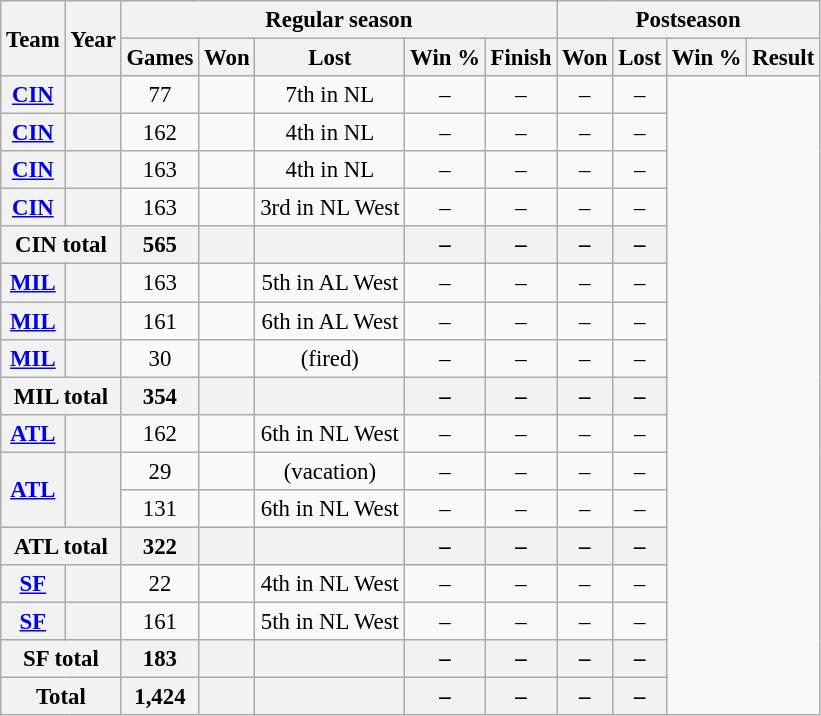<table class="wikitable" style="font-size: 95%; text-align:center;">
<tr>
<th rowspan="2">Team</th>
<th rowspan="2">Year</th>
<th colspan="5">Regular season</th>
<th colspan="4">Postseason</th>
</tr>
<tr>
<th>Games</th>
<th>Won</th>
<th>Lost</th>
<th>Win %</th>
<th>Finish</th>
<th>Won</th>
<th>Lost</th>
<th>Win %</th>
<th>Result</th>
</tr>
<tr>
<th><a href='#'>CIN</a></th>
<th></th>
<td>77</td>
<td></td>
<td>7th in NL</td>
<td>–</td>
<td>–</td>
<td>–</td>
<td>–</td>
</tr>
<tr>
<th><a href='#'>CIN</a></th>
<th></th>
<td>162</td>
<td></td>
<td>4th in NL</td>
<td>–</td>
<td>–</td>
<td>–</td>
<td>–</td>
</tr>
<tr>
<th><a href='#'>CIN</a></th>
<th></th>
<td>163</td>
<td></td>
<td>4th in NL</td>
<td>–</td>
<td>–</td>
<td>–</td>
<td>–</td>
</tr>
<tr>
<th><a href='#'>CIN</a></th>
<th></th>
<td>163</td>
<td></td>
<td>3rd in NL West</td>
<td>–</td>
<td>–</td>
<td>–</td>
<td>–</td>
</tr>
<tr>
<th colspan="2">CIN total</th>
<th>565</th>
<th></th>
<th></th>
<th>–</th>
<th>–</th>
<th>–</th>
<th>–</th>
</tr>
<tr>
<th><a href='#'>MIL</a></th>
<th></th>
<td>163</td>
<td></td>
<td>5th in AL West</td>
<td>–</td>
<td>–</td>
<td>–</td>
<td>–</td>
</tr>
<tr>
<th><a href='#'>MIL</a></th>
<th></th>
<td>161</td>
<td></td>
<td>6th in AL West</td>
<td>–</td>
<td>–</td>
<td>–</td>
<td>–</td>
</tr>
<tr>
<th><a href='#'>MIL</a></th>
<th></th>
<td>30</td>
<td></td>
<td>(fired)</td>
<td>–</td>
<td>–</td>
<td>–</td>
<td>–</td>
</tr>
<tr>
<th colspan="2">MIL total</th>
<th>354</th>
<th></th>
<th></th>
<th>–</th>
<th>–</th>
<th>–</th>
<th>–</th>
</tr>
<tr>
<th><a href='#'>ATL</a></th>
<th></th>
<td>162</td>
<td></td>
<td>6th in NL West</td>
<td>–</td>
<td>–</td>
<td>–</td>
<td>–</td>
</tr>
<tr>
<th rowspan="2"><a href='#'>ATL</a></th>
<th rowspan="2"></th>
<td>29</td>
<td></td>
<td>(vacation)</td>
<td>–</td>
<td>–</td>
<td>–</td>
<td>–</td>
</tr>
<tr>
<td>131</td>
<td></td>
<td>6th in NL West</td>
<td>–</td>
<td>–</td>
<td>–</td>
<td>–</td>
</tr>
<tr>
<th colspan="2">ATL total</th>
<th>322</th>
<th></th>
<th></th>
<th>–</th>
<th>–</th>
<th>–</th>
<th>–</th>
</tr>
<tr>
<th><a href='#'>SF</a></th>
<th></th>
<td>22</td>
<td></td>
<td>4th in NL West</td>
<td>–</td>
<td>–</td>
<td>–</td>
<td>–</td>
</tr>
<tr>
<th><a href='#'>SF</a></th>
<th></th>
<td>161</td>
<td></td>
<td>5th in NL West</td>
<td>–</td>
<td>–</td>
<td>–</td>
<td>–</td>
</tr>
<tr>
<th colspan="2">SF total</th>
<th>183</th>
<th></th>
<th></th>
<th>–</th>
<th>–</th>
<th>–</th>
<th>–</th>
</tr>
<tr>
<th colspan="2">Total</th>
<th>1,424</th>
<th></th>
<th></th>
<th>–</th>
<th>–</th>
<th>–</th>
<th>–</th>
</tr>
</table>
